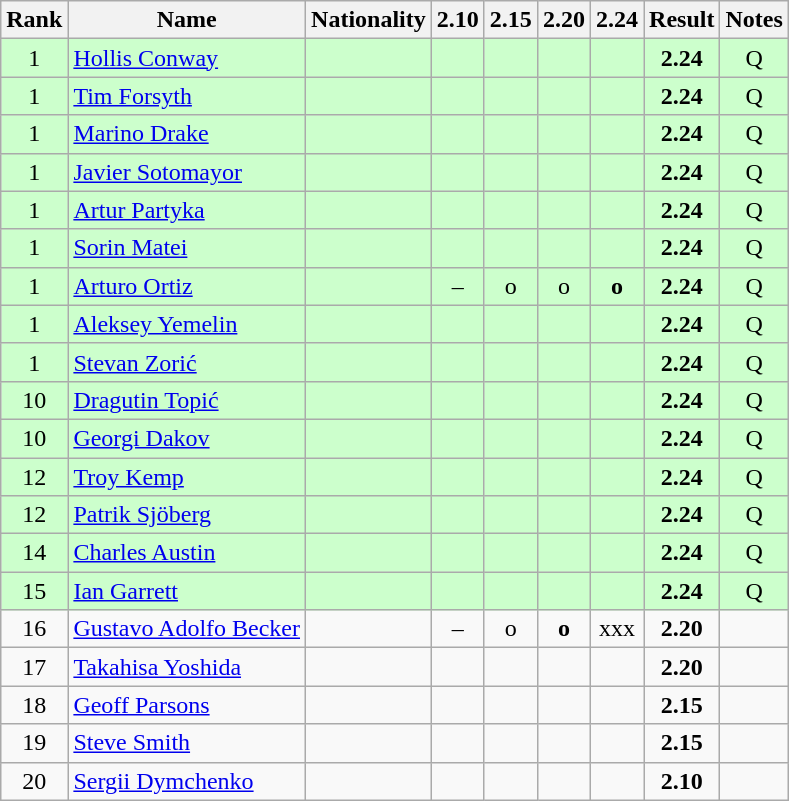<table class="wikitable sortable" style="text-align:center">
<tr>
<th>Rank</th>
<th>Name</th>
<th>Nationality</th>
<th>2.10</th>
<th>2.15</th>
<th>2.20</th>
<th>2.24</th>
<th>Result</th>
<th>Notes</th>
</tr>
<tr bgcolor=ccffcc>
<td>1</td>
<td align="left"><a href='#'>Hollis Conway</a></td>
<td align=left></td>
<td></td>
<td></td>
<td></td>
<td></td>
<td><strong>2.24</strong></td>
<td>Q</td>
</tr>
<tr bgcolor=ccffcc>
<td>1</td>
<td align="left"><a href='#'>Tim Forsyth</a></td>
<td align=left></td>
<td></td>
<td></td>
<td></td>
<td></td>
<td><strong>2.24</strong></td>
<td>Q</td>
</tr>
<tr bgcolor=ccffcc>
<td>1</td>
<td align="left"><a href='#'>Marino Drake</a></td>
<td align=left></td>
<td></td>
<td></td>
<td></td>
<td></td>
<td><strong>2.24</strong></td>
<td>Q</td>
</tr>
<tr bgcolor=ccffcc>
<td>1</td>
<td align="left"><a href='#'>Javier Sotomayor</a></td>
<td align=left></td>
<td></td>
<td></td>
<td></td>
<td></td>
<td><strong>2.24</strong></td>
<td>Q</td>
</tr>
<tr bgcolor=ccffcc>
<td>1</td>
<td align="left"><a href='#'>Artur Partyka</a></td>
<td align=left></td>
<td></td>
<td></td>
<td></td>
<td></td>
<td><strong>2.24</strong></td>
<td>Q</td>
</tr>
<tr bgcolor=ccffcc>
<td>1</td>
<td align="left"><a href='#'>Sorin Matei</a></td>
<td align=left></td>
<td></td>
<td></td>
<td></td>
<td></td>
<td><strong>2.24</strong></td>
<td>Q</td>
</tr>
<tr bgcolor=ccffcc>
<td>1</td>
<td align="left"><a href='#'>Arturo Ortiz</a></td>
<td align=left></td>
<td>–</td>
<td>o</td>
<td>o</td>
<td><strong>o</strong></td>
<td><strong>2.24</strong></td>
<td>Q</td>
</tr>
<tr bgcolor=ccffcc>
<td>1</td>
<td align="left"><a href='#'>Aleksey Yemelin</a></td>
<td align=left></td>
<td></td>
<td></td>
<td></td>
<td></td>
<td><strong>2.24</strong></td>
<td>Q</td>
</tr>
<tr bgcolor=ccffcc>
<td>1</td>
<td align="left"><a href='#'>Stevan Zorić</a></td>
<td align=left></td>
<td></td>
<td></td>
<td></td>
<td></td>
<td><strong>2.24</strong></td>
<td>Q</td>
</tr>
<tr bgcolor=ccffcc>
<td>10</td>
<td align="left"><a href='#'>Dragutin Topić</a></td>
<td align=left></td>
<td></td>
<td></td>
<td></td>
<td></td>
<td><strong>2.24</strong></td>
<td>Q</td>
</tr>
<tr bgcolor=ccffcc>
<td>10</td>
<td align="left"><a href='#'>Georgi Dakov</a></td>
<td align=left></td>
<td></td>
<td></td>
<td></td>
<td></td>
<td><strong>2.24</strong></td>
<td>Q</td>
</tr>
<tr bgcolor=ccffcc>
<td>12</td>
<td align="left"><a href='#'>Troy Kemp</a></td>
<td align=left></td>
<td></td>
<td></td>
<td></td>
<td></td>
<td><strong>2.24</strong></td>
<td>Q</td>
</tr>
<tr bgcolor=ccffcc>
<td>12</td>
<td align="left"><a href='#'>Patrik Sjöberg</a></td>
<td align=left></td>
<td></td>
<td></td>
<td></td>
<td></td>
<td><strong>2.24</strong></td>
<td>Q</td>
</tr>
<tr bgcolor=ccffcc>
<td>14</td>
<td align="left"><a href='#'>Charles Austin</a></td>
<td align=left></td>
<td></td>
<td></td>
<td></td>
<td></td>
<td><strong>2.24</strong></td>
<td>Q</td>
</tr>
<tr bgcolor=ccffcc>
<td>15</td>
<td align="left"><a href='#'>Ian Garrett</a></td>
<td align=left></td>
<td></td>
<td></td>
<td></td>
<td></td>
<td><strong>2.24</strong></td>
<td>Q</td>
</tr>
<tr>
<td>16</td>
<td align="left"><a href='#'>Gustavo Adolfo Becker</a></td>
<td align=left></td>
<td>–</td>
<td>o</td>
<td><strong>o</strong></td>
<td>xxx</td>
<td><strong>2.20</strong></td>
<td></td>
</tr>
<tr>
<td>17</td>
<td align="left"><a href='#'>Takahisa Yoshida</a></td>
<td align=left></td>
<td></td>
<td></td>
<td></td>
<td></td>
<td><strong>2.20</strong></td>
<td></td>
</tr>
<tr>
<td>18</td>
<td align="left"><a href='#'>Geoff Parsons</a></td>
<td align=left></td>
<td></td>
<td></td>
<td></td>
<td></td>
<td><strong>2.15</strong></td>
<td></td>
</tr>
<tr>
<td>19</td>
<td align="left"><a href='#'>Steve Smith</a></td>
<td align=left></td>
<td></td>
<td></td>
<td></td>
<td></td>
<td><strong>2.15</strong></td>
<td></td>
</tr>
<tr>
<td>20</td>
<td align="left"><a href='#'>Sergii Dymchenko</a></td>
<td align=left></td>
<td></td>
<td></td>
<td></td>
<td></td>
<td><strong>2.10</strong></td>
<td></td>
</tr>
</table>
